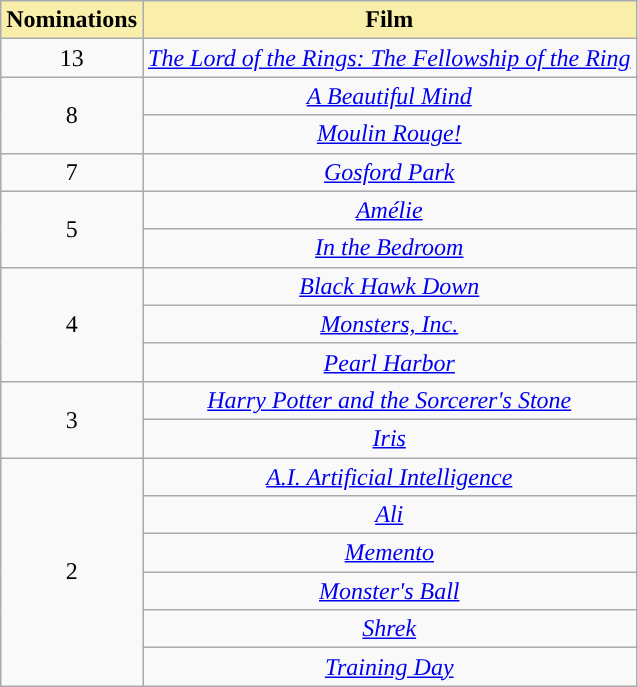<table class="wikitable plainrowheaders" style="text-align: center;">
<tr>
<th style="background-color:#F9EFAA;">Nominations</th>
<th style="background-color:#F9EFAA;">Film</th>
</tr>
<tr>
<td style="text-align: center;">13</td>
<td><em><a href='#'>The Lord of the Rings: The Fellowship of the Ring</a></em></td>
</tr>
<tr>
<td rowspan=2 style="text-align:center">8</td>
<td><em><a href='#'>A Beautiful Mind</a></em></td>
</tr>
<tr>
<td><em><a href='#'>Moulin Rouge!</a></em></td>
</tr>
<tr>
<td style="text-align: center;">7</td>
<td><em><a href='#'>Gosford Park</a></em></td>
</tr>
<tr>
<td rowspan=2 style="text-align:center">5</td>
<td><em><a href='#'>Amélie</a></em></td>
</tr>
<tr>
<td><em><a href='#'>In the Bedroom</a></em></td>
</tr>
<tr>
<td rowspan=3 style="text-align:center">4</td>
<td><em><a href='#'>Black Hawk Down</a></em></td>
</tr>
<tr>
<td><em><a href='#'>Monsters, Inc.</a></em></td>
</tr>
<tr>
<td><em><a href='#'>Pearl Harbor</a></em></td>
</tr>
<tr>
<td rowspan=2 style="text-align:center">3</td>
<td><em><a href='#'>Harry Potter and the Sorcerer's Stone</a></em></td>
</tr>
<tr>
<td><em><a href='#'>Iris</a></em></td>
</tr>
<tr>
<td rowspan=6 style="text-align:center">2</td>
<td><em><a href='#'>A.I. Artificial Intelligence</a></em></td>
</tr>
<tr>
<td><em><a href='#'>Ali</a></em></td>
</tr>
<tr>
<td><em><a href='#'>Memento</a></em></td>
</tr>
<tr>
<td><em><a href='#'>Monster's Ball</a></em></td>
</tr>
<tr>
<td><em><a href='#'>Shrek</a></em></td>
</tr>
<tr>
<td><em><a href='#'>Training Day</a></em></td>
</tr>
</table>
